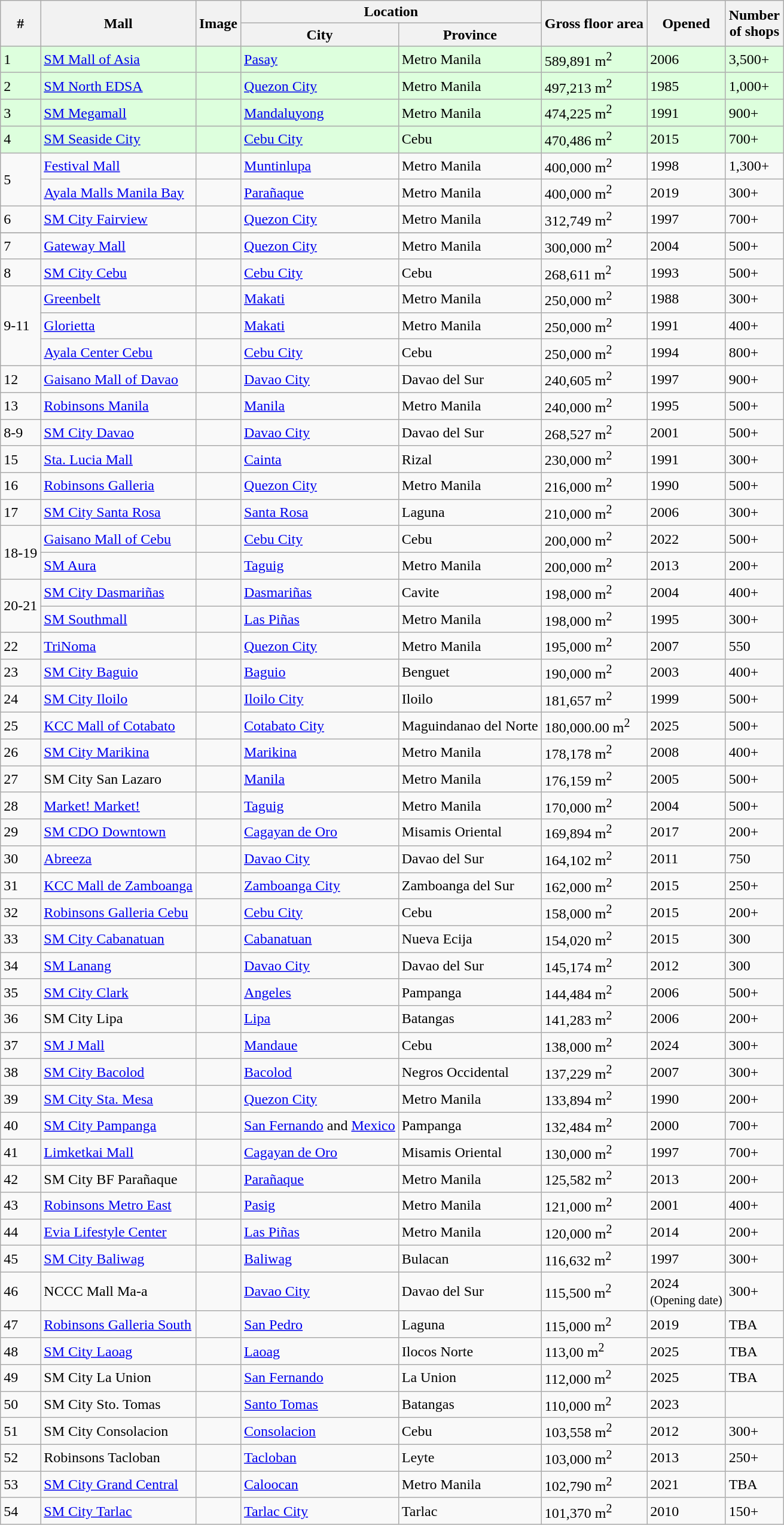<table class="wikitable sortable">
<tr>
<th rowspan="2">#</th>
<th rowspan="2">Mall</th>
<th rowspan="2" class=unsortable>Image</th>
<th colspan="2">Location</th>
<th rowspan="2">Gross floor area</th>
<th rowspan="2">Opened</th>
<th rowspan="2">Number<br>of shops</th>
</tr>
<tr>
<th>City</th>
<th>Province</th>
</tr>
<tr - style="background:#dfd;">
<td>1</td>
<td><a href='#'>SM Mall of Asia</a></td>
<td></td>
<td><a href='#'>Pasay</a></td>
<td>Metro Manila</td>
<td>589,891 m<sup>2</sup></td>
<td>2006</td>
<td>3,500+</td>
</tr>
<tr - style="background:#dfd;">
<td>2</td>
<td><a href='#'>SM North EDSA</a></td>
<td></td>
<td><a href='#'>Quezon City</a></td>
<td>Metro Manila</td>
<td>497,213 m<sup>2</sup></td>
<td>1985</td>
<td>1,000+</td>
</tr>
<tr - style="background:#dfd;">
<td>3</td>
<td><a href='#'>SM Megamall</a></td>
<td></td>
<td><a href='#'>Mandaluyong</a></td>
<td>Metro Manila</td>
<td>474,225 m<sup>2</sup></td>
<td>1991</td>
<td>900+</td>
</tr>
<tr - style="background:#dfd;">
<td>4</td>
<td><a href='#'>SM Seaside City</a></td>
<td></td>
<td><a href='#'>Cebu City</a></td>
<td>Cebu</td>
<td>470,486 m<sup>2</sup></td>
<td>2015</td>
<td>700+</td>
</tr>
<tr>
<td rowspan="2">5</td>
<td><a href='#'>Festival Mall</a></td>
<td></td>
<td><a href='#'>Muntinlupa</a></td>
<td>Metro Manila</td>
<td>400,000 m<sup>2</sup></td>
<td>1998</td>
<td>1,300+</td>
</tr>
<tr>
<td><a href='#'>Ayala Malls Manila Bay</a></td>
<td></td>
<td><a href='#'>Parañaque</a></td>
<td>Metro Manila</td>
<td>400,000 m<sup>2</sup></td>
<td>2019</td>
<td>300+</td>
</tr>
<tr>
<td>6</td>
<td><a href='#'>SM City Fairview</a></td>
<td></td>
<td><a href='#'>Quezon City</a></td>
<td>Metro Manila</td>
<td>312,749 m<sup>2</sup></td>
<td>1997</td>
<td>700+</td>
</tr>
<tr>
</tr>
<tr>
<td>7</td>
<td><a href='#'>Gateway Mall</a></td>
<td></td>
<td><a href='#'>Quezon City</a></td>
<td>Metro Manila</td>
<td>300,000 m<sup>2</sup></td>
<td>2004</td>
<td>500+</td>
</tr>
<tr>
<td>8</td>
<td><a href='#'>SM City Cebu</a></td>
<td></td>
<td><a href='#'>Cebu City</a></td>
<td>Cebu</td>
<td>268,611 m<sup>2</sup></td>
<td>1993</td>
<td>500+</td>
</tr>
<tr>
<td rowspan="3">9-11</td>
<td><a href='#'>Greenbelt</a></td>
<td></td>
<td><a href='#'>Makati</a></td>
<td>Metro Manila</td>
<td>250,000 m<sup>2</sup></td>
<td>1988</td>
<td>300+</td>
</tr>
<tr>
<td><a href='#'>Glorietta</a></td>
<td></td>
<td><a href='#'>Makati</a></td>
<td>Metro Manila</td>
<td>250,000 m<sup>2</sup></td>
<td>1991</td>
<td>400+</td>
</tr>
<tr>
<td><a href='#'>Ayala Center Cebu</a></td>
<td></td>
<td><a href='#'>Cebu City</a></td>
<td>Cebu</td>
<td>250,000 m<sup>2</sup></td>
<td>1994</td>
<td>800+</td>
</tr>
<tr>
<td>12</td>
<td><a href='#'>Gaisano Mall of Davao</a></td>
<td></td>
<td><a href='#'>Davao City</a></td>
<td>Davao del Sur</td>
<td>240,605 m<sup>2</sup></td>
<td>1997</td>
<td>900+</td>
</tr>
<tr>
<td>13</td>
<td><a href='#'>Robinsons Manila</a></td>
<td></td>
<td><a href='#'>Manila</a></td>
<td>Metro Manila</td>
<td>240,000 m<sup>2</sup></td>
<td>1995</td>
<td>500+</td>
</tr>
<tr>
<td>8-9</td>
<td><a href='#'>SM City Davao</a></td>
<td></td>
<td><a href='#'>Davao City</a></td>
<td>Davao del Sur</td>
<td>268,527 m<sup>2</sup></td>
<td>2001</td>
<td>500+</td>
</tr>
<tr>
<td>15</td>
<td><a href='#'>Sta. Lucia Mall</a></td>
<td></td>
<td><a href='#'>Cainta</a></td>
<td>Rizal</td>
<td>230,000 m<sup>2</sup></td>
<td>1991</td>
<td>300+</td>
</tr>
<tr>
<td>16</td>
<td><a href='#'>Robinsons Galleria</a></td>
<td></td>
<td><a href='#'>Quezon City</a></td>
<td>Metro Manila</td>
<td>216,000 m<sup>2</sup></td>
<td>1990</td>
<td>500+</td>
</tr>
<tr>
<td>17</td>
<td><a href='#'>SM City Santa Rosa</a></td>
<td></td>
<td><a href='#'>Santa Rosa</a></td>
<td>Laguna</td>
<td>210,000 m<sup>2</sup></td>
<td>2006</td>
<td>300+</td>
</tr>
<tr>
<td rowspan="2">18-19</td>
<td><a href='#'>Gaisano Mall of Cebu</a></td>
<td></td>
<td><a href='#'>Cebu City</a></td>
<td>Cebu</td>
<td>200,000 m<sup>2</sup></td>
<td>2022</td>
<td>500+</td>
</tr>
<tr>
<td><a href='#'>SM Aura</a></td>
<td></td>
<td><a href='#'>Taguig</a></td>
<td>Metro Manila</td>
<td>200,000 m<sup>2</sup></td>
<td>2013</td>
<td>200+</td>
</tr>
<tr>
<td rowspan="2">20-21</td>
<td><a href='#'>SM City Dasmariñas</a></td>
<td></td>
<td><a href='#'>Dasmariñas</a></td>
<td>Cavite</td>
<td>198,000 m<sup>2</sup></td>
<td>2004</td>
<td>400+</td>
</tr>
<tr>
<td><a href='#'>SM Southmall</a></td>
<td></td>
<td><a href='#'>Las Piñas</a></td>
<td>Metro Manila</td>
<td>198,000 m<sup>2</sup></td>
<td>1995</td>
<td>300+</td>
</tr>
<tr>
<td>22</td>
<td><a href='#'>TriNoma</a></td>
<td></td>
<td><a href='#'>Quezon City</a></td>
<td>Metro Manila</td>
<td>195,000 m<sup>2</sup></td>
<td>2007</td>
<td>550</td>
</tr>
<tr>
<td>23</td>
<td><a href='#'>SM City Baguio</a></td>
<td></td>
<td><a href='#'>Baguio</a></td>
<td>Benguet</td>
<td>190,000 m<sup>2</sup></td>
<td>2003</td>
<td>400+</td>
</tr>
<tr>
<td>24</td>
<td><a href='#'>SM City Iloilo</a></td>
<td></td>
<td><a href='#'>Iloilo City</a></td>
<td>Iloilo</td>
<td>181,657 m<sup>2</sup></td>
<td>1999</td>
<td>500+</td>
</tr>
<tr>
<td>25</td>
<td><a href='#'>KCC Mall of Cotabato</a></td>
<td></td>
<td><a href='#'>Cotabato City</a></td>
<td>Maguindanao del Norte</td>
<td>180,000.00 m<sup>2</sup></td>
<td>2025</td>
<td>500+</td>
</tr>
<tr>
<td>26</td>
<td><a href='#'>SM City Marikina</a></td>
<td></td>
<td><a href='#'>Marikina</a></td>
<td>Metro Manila</td>
<td>178,178 m<sup>2</sup></td>
<td>2008</td>
<td>400+</td>
</tr>
<tr>
<td>27</td>
<td>SM City San Lazaro</td>
<td></td>
<td><a href='#'>Manila</a></td>
<td>Metro Manila</td>
<td>176,159 m<sup>2</sup></td>
<td>2005</td>
<td>500+</td>
</tr>
<tr>
<td>28</td>
<td><a href='#'>Market! Market!</a></td>
<td></td>
<td><a href='#'>Taguig</a></td>
<td>Metro Manila</td>
<td>170,000 m<sup>2</sup></td>
<td>2004</td>
<td>500+</td>
</tr>
<tr>
<td>29</td>
<td><a href='#'>SM CDO Downtown</a></td>
<td></td>
<td><a href='#'>Cagayan de Oro</a></td>
<td>Misamis Oriental</td>
<td>169,894 m<sup>2</sup></td>
<td>2017</td>
<td>200+</td>
</tr>
<tr>
<td>30</td>
<td><a href='#'>Abreeza</a></td>
<td></td>
<td><a href='#'>Davao City</a></td>
<td>Davao del Sur</td>
<td>164,102 m<sup>2</sup></td>
<td>2011</td>
<td>750</td>
</tr>
<tr>
<td>31</td>
<td><a href='#'>KCC Mall de Zamboanga</a></td>
<td></td>
<td><a href='#'>Zamboanga City</a></td>
<td>Zamboanga del Sur</td>
<td>162,000 m<sup>2</sup></td>
<td>2015</td>
<td>250+</td>
</tr>
<tr>
<td>32</td>
<td><a href='#'>Robinsons Galleria Cebu</a></td>
<td></td>
<td><a href='#'>Cebu City</a></td>
<td>Cebu</td>
<td>158,000 m<sup>2</sup></td>
<td>2015</td>
<td>200+</td>
</tr>
<tr>
<td>33</td>
<td><a href='#'>SM City Cabanatuan</a></td>
<td></td>
<td><a href='#'>Cabanatuan</a></td>
<td>Nueva Ecija</td>
<td>154,020 m<sup>2</sup></td>
<td>2015</td>
<td>300</td>
</tr>
<tr>
<td>34</td>
<td><a href='#'>SM Lanang</a></td>
<td></td>
<td><a href='#'>Davao City</a></td>
<td>Davao del Sur</td>
<td>145,174 m<sup>2</sup></td>
<td>2012</td>
<td>300</td>
</tr>
<tr>
<td>35</td>
<td><a href='#'>SM City Clark</a></td>
<td></td>
<td><a href='#'>Angeles</a></td>
<td>Pampanga</td>
<td>144,484 m<sup>2</sup></td>
<td>2006</td>
<td>500+</td>
</tr>
<tr>
<td>36</td>
<td>SM City Lipa</td>
<td></td>
<td><a href='#'>Lipa</a></td>
<td>Batangas</td>
<td>141,283 m<sup>2</sup></td>
<td>2006</td>
<td>200+</td>
</tr>
<tr>
<td>37</td>
<td><a href='#'>SM J Mall</a></td>
<td></td>
<td><a href='#'>Mandaue</a></td>
<td>Cebu</td>
<td>138,000 m<sup>2</sup></td>
<td>2024</td>
<td>300+</td>
</tr>
<tr>
<td>38</td>
<td><a href='#'>SM City Bacolod</a></td>
<td></td>
<td><a href='#'>Bacolod</a></td>
<td>Negros Occidental</td>
<td>137,229 m<sup>2</sup></td>
<td>2007</td>
<td>300+</td>
</tr>
<tr>
<td>39</td>
<td><a href='#'>SM City Sta. Mesa</a></td>
<td></td>
<td><a href='#'>Quezon City</a></td>
<td>Metro Manila</td>
<td>133,894 m<sup>2</sup></td>
<td>1990</td>
<td>200+</td>
</tr>
<tr>
<td>40</td>
<td><a href='#'>SM City Pampanga</a></td>
<td></td>
<td><a href='#'>San Fernando</a> and <a href='#'>Mexico</a></td>
<td>Pampanga</td>
<td>132,484 m<sup>2</sup></td>
<td>2000</td>
<td>700+</td>
</tr>
<tr>
<td>41</td>
<td><a href='#'>Limketkai Mall</a></td>
<td></td>
<td><a href='#'>Cagayan de Oro</a></td>
<td>Misamis Oriental</td>
<td>130,000 m<sup>2</sup> </td>
<td>1997</td>
<td>700+</td>
</tr>
<tr>
<td>42</td>
<td>SM City BF Parañaque</td>
<td></td>
<td><a href='#'>Parañaque</a></td>
<td>Metro Manila</td>
<td>125,582 m<sup>2</sup></td>
<td>2013</td>
<td>200+</td>
</tr>
<tr>
<td>43</td>
<td><a href='#'>Robinsons Metro East</a></td>
<td></td>
<td><a href='#'>Pasig</a></td>
<td>Metro Manila</td>
<td>121,000 m<sup>2</sup></td>
<td>2001</td>
<td>400+</td>
</tr>
<tr>
<td>44</td>
<td><a href='#'>Evia Lifestyle Center</a></td>
<td></td>
<td><a href='#'>Las Piñas</a></td>
<td>Metro Manila</td>
<td>120,000 m<sup>2</sup></td>
<td>2014</td>
<td>200+</td>
</tr>
<tr>
<td>45</td>
<td><a href='#'>SM City Baliwag</a></td>
<td></td>
<td><a href='#'>Baliwag</a></td>
<td>Bulacan</td>
<td>116,632 m<sup>2</sup></td>
<td>1997</td>
<td>300+</td>
</tr>
<tr>
<td>46</td>
<td>NCCC Mall Ma-a</td>
<td></td>
<td><a href='#'>Davao City</a></td>
<td>Davao del Sur</td>
<td>115,500 m<sup>2</sup></td>
<td>2024<br><small>(Opening date)</small></td>
<td>300+</td>
</tr>
<tr>
<td>47</td>
<td><a href='#'>Robinsons Galleria South</a></td>
<td></td>
<td><a href='#'>San Pedro</a></td>
<td>Laguna</td>
<td>115,000 m<sup>2</sup></td>
<td>2019</td>
<td>TBA</td>
</tr>
<tr>
<td>48</td>
<td><a href='#'>SM City Laoag</a></td>
<td></td>
<td><a href='#'>Laoag</a></td>
<td>Ilocos Norte</td>
<td>113,00 m<sup>2</sup></td>
<td>2025</td>
<td>TBA</td>
</tr>
<tr>
<td>49</td>
<td>SM City La Union</td>
<td></td>
<td><a href='#'>San Fernando</a></td>
<td>La Union</td>
<td>112,000 m<sup>2</sup></td>
<td>2025</td>
<td>TBA</td>
</tr>
<tr>
<td>50</td>
<td>SM City Sto. Tomas</td>
<td><br></td>
<td><a href='#'>Santo Tomas</a></td>
<td>Batangas</td>
<td>110,000 m<sup>2</sup></td>
<td>2023</td>
</tr>
<tr>
<td>51</td>
<td>SM City Consolacion</td>
<td><br></td>
<td><a href='#'>Consolacion</a></td>
<td>Cebu</td>
<td>103,558 m<sup>2</sup></td>
<td>2012</td>
<td>300+</td>
</tr>
<tr>
<td>52</td>
<td>Robinsons Tacloban</td>
<td></td>
<td><a href='#'>Tacloban</a></td>
<td>Leyte</td>
<td>103,000 m<sup>2</sup></td>
<td>2013</td>
<td>250+</td>
</tr>
<tr>
<td>53</td>
<td><a href='#'>SM City Grand Central</a></td>
<td></td>
<td><a href='#'>Caloocan</a></td>
<td>Metro Manila</td>
<td>102,790 m<sup>2</sup></td>
<td>2021</td>
<td>TBA</td>
</tr>
<tr>
<td>54</td>
<td><a href='#'>SM City Tarlac</a></td>
<td></td>
<td><a href='#'>Tarlac City</a></td>
<td>Tarlac</td>
<td>101,370 m<sup>2</sup></td>
<td>2010</td>
<td>150+</td>
</tr>
</table>
